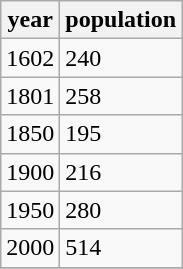<table class="wikitable">
<tr>
<th>year</th>
<th>population</th>
</tr>
<tr>
<td>1602</td>
<td>240</td>
</tr>
<tr>
<td>1801</td>
<td>258</td>
</tr>
<tr>
<td>1850</td>
<td>195</td>
</tr>
<tr>
<td>1900</td>
<td>216</td>
</tr>
<tr>
<td>1950</td>
<td>280</td>
</tr>
<tr>
<td>2000</td>
<td>514</td>
</tr>
<tr>
</tr>
</table>
